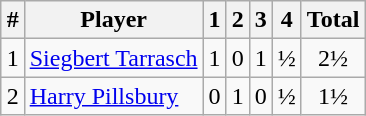<table class="wikitable" style="text-align: center; margin: auto auto">
<tr>
<th>#</th>
<th>Player</th>
<th>1</th>
<th>2</th>
<th>3</th>
<th>4</th>
<th>Total</th>
</tr>
<tr>
<td>1</td>
<td align=left><a href='#'>Siegbert Tarrasch</a></td>
<td>1</td>
<td>0</td>
<td>1</td>
<td>½</td>
<td>2½</td>
</tr>
<tr>
<td>2</td>
<td align=left><a href='#'>Harry Pillsbury</a></td>
<td>0</td>
<td>1</td>
<td>0</td>
<td>½</td>
<td>1½</td>
</tr>
</table>
